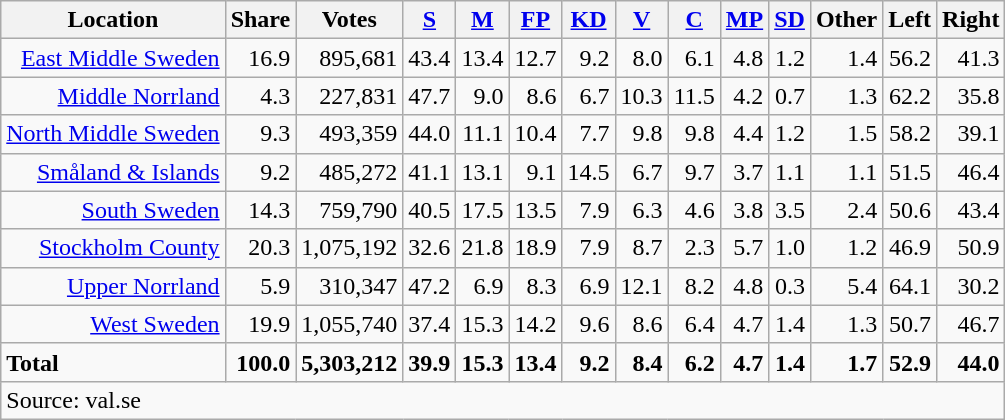<table class="wikitable sortable" style=text-align:right>
<tr>
<th>Location</th>
<th>Share</th>
<th>Votes</th>
<th><a href='#'>S</a></th>
<th><a href='#'>M</a></th>
<th><a href='#'>FP</a></th>
<th><a href='#'>KD</a></th>
<th><a href='#'>V</a></th>
<th><a href='#'>C</a></th>
<th><a href='#'>MP</a></th>
<th><a href='#'>SD</a></th>
<th>Other</th>
<th>Left</th>
<th>Right</th>
</tr>
<tr>
<td><a href='#'>East Middle Sweden</a></td>
<td>16.9</td>
<td>895,681</td>
<td>43.4</td>
<td>13.4</td>
<td>12.7</td>
<td>9.2</td>
<td>8.0</td>
<td>6.1</td>
<td>4.8</td>
<td>1.2</td>
<td>1.4</td>
<td>56.2</td>
<td>41.3</td>
</tr>
<tr>
<td><a href='#'>Middle Norrland</a></td>
<td>4.3</td>
<td>227,831</td>
<td>47.7</td>
<td>9.0</td>
<td>8.6</td>
<td>6.7</td>
<td>10.3</td>
<td>11.5</td>
<td>4.2</td>
<td>0.7</td>
<td>1.3</td>
<td>62.2</td>
<td>35.8</td>
</tr>
<tr>
<td><a href='#'>North Middle Sweden</a></td>
<td>9.3</td>
<td>493,359</td>
<td>44.0</td>
<td>11.1</td>
<td>10.4</td>
<td>7.7</td>
<td>9.8</td>
<td>9.8</td>
<td>4.4</td>
<td>1.2</td>
<td>1.5</td>
<td>58.2</td>
<td>39.1</td>
</tr>
<tr>
<td><a href='#'>Småland & Islands</a></td>
<td>9.2</td>
<td>485,272</td>
<td>41.1</td>
<td>13.1</td>
<td>9.1</td>
<td>14.5</td>
<td>6.7</td>
<td>9.7</td>
<td>3.7</td>
<td>1.1</td>
<td>1.1</td>
<td>51.5</td>
<td>46.4</td>
</tr>
<tr>
<td><a href='#'>South Sweden</a></td>
<td>14.3</td>
<td>759,790</td>
<td>40.5</td>
<td>17.5</td>
<td>13.5</td>
<td>7.9</td>
<td>6.3</td>
<td>4.6</td>
<td>3.8</td>
<td>3.5</td>
<td>2.4</td>
<td>50.6</td>
<td>43.4</td>
</tr>
<tr>
<td><a href='#'>Stockholm County</a></td>
<td>20.3</td>
<td>1,075,192</td>
<td>32.6</td>
<td>21.8</td>
<td>18.9</td>
<td>7.9</td>
<td>8.7</td>
<td>2.3</td>
<td>5.7</td>
<td>1.0</td>
<td>1.2</td>
<td>46.9</td>
<td>50.9</td>
</tr>
<tr>
<td><a href='#'>Upper Norrland</a></td>
<td>5.9</td>
<td>310,347</td>
<td>47.2</td>
<td>6.9</td>
<td>8.3</td>
<td>6.9</td>
<td>12.1</td>
<td>8.2</td>
<td>4.8</td>
<td>0.3</td>
<td>5.4</td>
<td>64.1</td>
<td>30.2</td>
</tr>
<tr>
<td><a href='#'>West Sweden</a></td>
<td>19.9</td>
<td>1,055,740</td>
<td>37.4</td>
<td>15.3</td>
<td>14.2</td>
<td>9.6</td>
<td>8.6</td>
<td>6.4</td>
<td>4.7</td>
<td>1.4</td>
<td>1.3</td>
<td>50.7</td>
<td>46.7</td>
</tr>
<tr>
<td align=left><strong>Total</strong></td>
<td><strong>100.0</strong></td>
<td><strong>5,303,212</strong></td>
<td><strong>39.9</strong></td>
<td><strong>15.3</strong></td>
<td><strong>13.4</strong></td>
<td><strong>9.2</strong></td>
<td><strong>8.4</strong></td>
<td><strong>6.2</strong></td>
<td><strong>4.7</strong></td>
<td><strong>1.4</strong></td>
<td><strong>1.7</strong></td>
<td><strong>52.9</strong></td>
<td><strong>44.0</strong></td>
</tr>
<tr>
<td align=left colspan=14>Source: val.se </td>
</tr>
</table>
